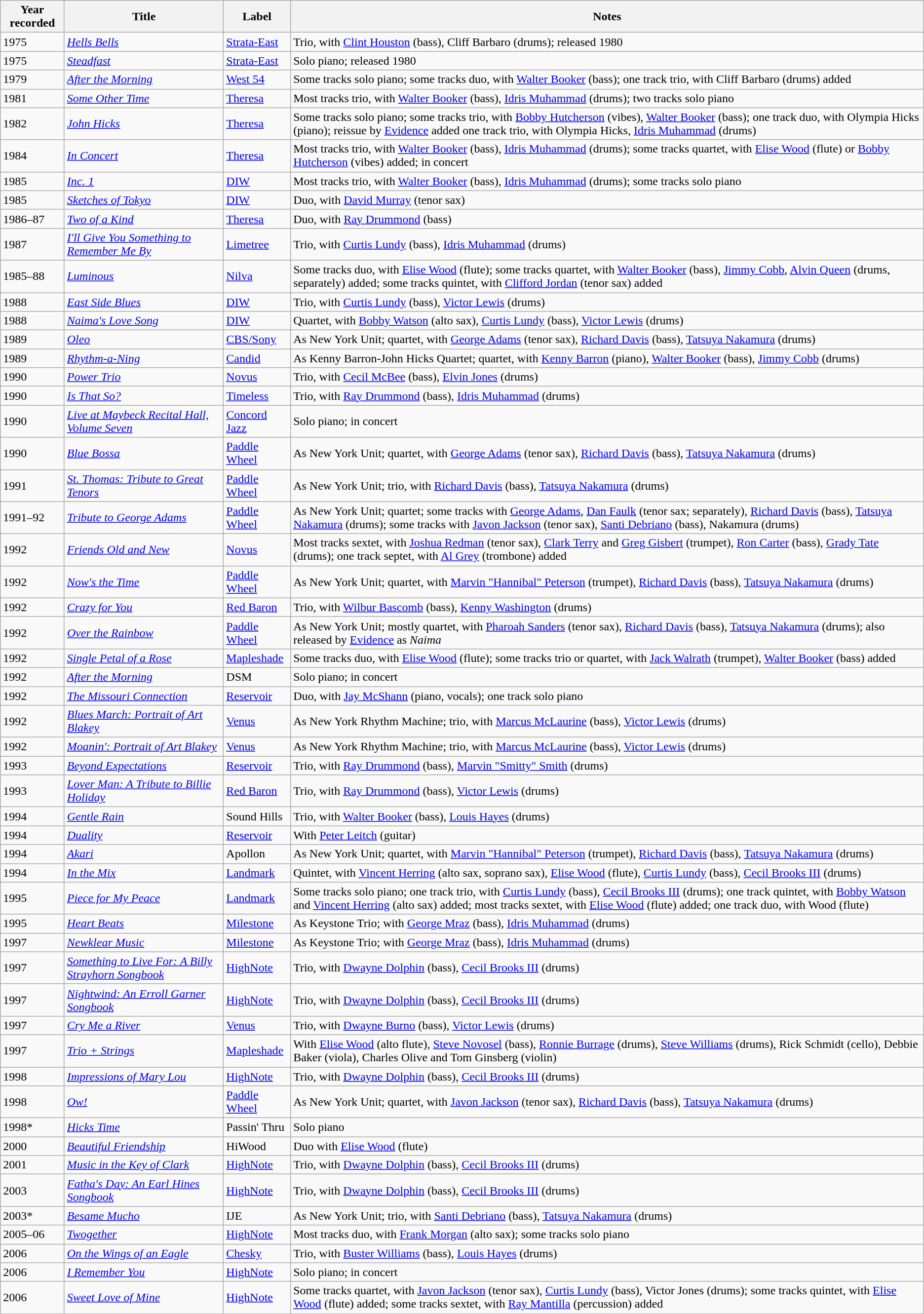<table class="wikitable sortable">
<tr>
<th align="center">Year recorded</th>
<th>Title</th>
<th>Label</th>
<th>Notes</th>
</tr>
<tr>
<td>1975</td>
<td><em><a href='#'>Hells Bells</a></em></td>
<td><a href='#'>Strata-East</a></td>
<td>Trio, with <a href='#'>Clint Houston</a> (bass), Cliff Barbaro (drums); released 1980</td>
</tr>
<tr>
<td>1975</td>
<td><em><a href='#'>Steadfast</a></em></td>
<td><a href='#'>Strata-East</a></td>
<td>Solo piano; released 1980</td>
</tr>
<tr>
<td>1979</td>
<td><em><a href='#'>After the Morning</a></em></td>
<td><a href='#'>West 54</a></td>
<td>Some tracks solo piano; some tracks duo, with <a href='#'>Walter Booker</a> (bass); one track trio, with Cliff Barbaro (drums) added</td>
</tr>
<tr>
<td>1981</td>
<td><em><a href='#'>Some Other Time</a></em></td>
<td><a href='#'>Theresa</a></td>
<td>Most tracks trio, with <a href='#'>Walter Booker</a> (bass), <a href='#'>Idris Muhammad</a> (drums); two tracks solo piano</td>
</tr>
<tr>
<td>1982</td>
<td><em><a href='#'>John Hicks</a></em></td>
<td><a href='#'>Theresa</a></td>
<td>Some tracks solo piano; some tracks trio, with <a href='#'>Bobby Hutcherson</a> (vibes), <a href='#'>Walter Booker</a> (bass); one track duo, with Olympia Hicks (piano); reissue by <a href='#'>Evidence</a> added one track trio, with Olympia Hicks, <a href='#'>Idris Muhammad</a> (drums)</td>
</tr>
<tr>
<td>1984</td>
<td><em><a href='#'>In Concert</a></em></td>
<td><a href='#'>Theresa</a></td>
<td>Most tracks trio, with <a href='#'>Walter Booker</a> (bass), <a href='#'>Idris Muhammad</a> (drums); some tracks quartet, with <a href='#'>Elise Wood</a> (flute) or <a href='#'>Bobby Hutcherson</a> (vibes) added; in concert</td>
</tr>
<tr>
<td>1985</td>
<td><em><a href='#'>Inc. 1</a></em></td>
<td><a href='#'>DIW</a></td>
<td>Most tracks trio, with <a href='#'>Walter Booker</a> (bass), <a href='#'>Idris Muhammad</a> (drums); some tracks solo piano</td>
</tr>
<tr>
<td>1985</td>
<td><em><a href='#'>Sketches of Tokyo</a></em></td>
<td><a href='#'>DIW</a></td>
<td>Duo, with <a href='#'>David Murray</a> (tenor sax)</td>
</tr>
<tr>
<td>1986–87</td>
<td><em><a href='#'>Two of a Kind</a></em></td>
<td><a href='#'>Theresa</a></td>
<td>Duo, with <a href='#'>Ray Drummond</a> (bass)</td>
</tr>
<tr>
<td>1987</td>
<td><em><a href='#'>I'll Give You Something to Remember Me By</a></em></td>
<td><a href='#'>Limetree</a></td>
<td>Trio, with <a href='#'>Curtis Lundy</a> (bass), <a href='#'>Idris Muhammad</a> (drums)</td>
</tr>
<tr>
<td>1985–88</td>
<td><em><a href='#'>Luminous</a></em></td>
<td><a href='#'>Nilva</a></td>
<td>Some tracks duo, with <a href='#'>Elise Wood</a> (flute); some tracks quartet, with <a href='#'>Walter Booker</a> (bass), <a href='#'>Jimmy Cobb</a>, <a href='#'>Alvin Queen</a> (drums, separately) added; some tracks quintet, with <a href='#'>Clifford Jordan</a> (tenor sax) added</td>
</tr>
<tr>
<td>1988</td>
<td><em><a href='#'>East Side Blues</a></em></td>
<td><a href='#'>DIW</a></td>
<td>Trio, with <a href='#'>Curtis Lundy</a> (bass), <a href='#'>Victor Lewis</a> (drums)</td>
</tr>
<tr>
<td>1988</td>
<td><em><a href='#'>Naima's Love Song</a></em></td>
<td><a href='#'>DIW</a></td>
<td>Quartet, with <a href='#'>Bobby Watson</a> (alto sax), <a href='#'>Curtis Lundy</a> (bass), <a href='#'>Victor Lewis</a> (drums)</td>
</tr>
<tr>
<td>1989</td>
<td><em><a href='#'>Oleo</a></em></td>
<td><a href='#'>CBS/Sony</a></td>
<td>As New York Unit; quartet, with <a href='#'>George Adams</a> (tenor sax), <a href='#'>Richard Davis</a> (bass), <a href='#'>Tatsuya Nakamura</a> (drums)</td>
</tr>
<tr>
<td>1989</td>
<td><em><a href='#'>Rhythm-a-Ning</a></em></td>
<td><a href='#'>Candid</a></td>
<td>As Kenny Barron-John Hicks Quartet; quartet, with <a href='#'>Kenny Barron</a> (piano), <a href='#'>Walter Booker</a> (bass), <a href='#'>Jimmy Cobb</a> (drums)</td>
</tr>
<tr>
<td>1990</td>
<td><em><a href='#'>Power Trio</a></em></td>
<td><a href='#'>Novus</a></td>
<td>Trio, with <a href='#'>Cecil McBee</a> (bass), <a href='#'>Elvin Jones</a> (drums)</td>
</tr>
<tr>
<td>1990</td>
<td><em><a href='#'>Is That So?</a></em></td>
<td><a href='#'>Timeless</a></td>
<td>Trio, with <a href='#'>Ray Drummond</a> (bass), <a href='#'>Idris Muhammad</a> (drums)</td>
</tr>
<tr>
<td>1990</td>
<td><em><a href='#'>Live at Maybeck Recital Hall, Volume Seven</a></em></td>
<td><a href='#'>Concord Jazz</a></td>
<td>Solo piano; in concert</td>
</tr>
<tr>
<td>1990</td>
<td><em><a href='#'>Blue Bossa</a></em></td>
<td><a href='#'>Paddle Wheel</a></td>
<td>As New York Unit; quartet, with <a href='#'>George Adams</a> (tenor sax), <a href='#'>Richard Davis</a> (bass), <a href='#'>Tatsuya Nakamura</a> (drums)</td>
</tr>
<tr>
<td>1991</td>
<td><em><a href='#'>St. Thomas: Tribute to Great Tenors</a></em></td>
<td><a href='#'>Paddle Wheel</a></td>
<td>As New York Unit; trio, with <a href='#'>Richard Davis</a> (bass), <a href='#'>Tatsuya Nakamura</a> (drums)</td>
</tr>
<tr>
<td>1991–92</td>
<td><em><a href='#'>Tribute to George Adams</a></em></td>
<td><a href='#'>Paddle Wheel</a></td>
<td>As New York Unit; quartet; some tracks with <a href='#'>George Adams</a>, <a href='#'>Dan Faulk</a> (tenor sax; separately), <a href='#'>Richard Davis</a> (bass), <a href='#'>Tatsuya Nakamura</a> (drums); some tracks with <a href='#'>Javon Jackson</a> (tenor sax), <a href='#'>Santi Debriano</a> (bass), Nakamura (drums)</td>
</tr>
<tr>
<td>1992</td>
<td><em><a href='#'>Friends Old and New</a></em></td>
<td><a href='#'>Novus</a></td>
<td>Most tracks sextet, with <a href='#'>Joshua Redman</a> (tenor sax), <a href='#'>Clark Terry</a> and <a href='#'>Greg Gisbert</a> (trumpet), <a href='#'>Ron Carter</a> (bass), <a href='#'>Grady Tate</a> (drums); one track septet, with <a href='#'>Al Grey</a> (trombone) added</td>
</tr>
<tr>
<td>1992</td>
<td><em><a href='#'>Now's the Time</a></em></td>
<td><a href='#'>Paddle Wheel</a></td>
<td>As New York Unit; quartet, with <a href='#'>Marvin "Hannibal" Peterson</a> (trumpet), <a href='#'>Richard Davis</a> (bass), <a href='#'>Tatsuya Nakamura</a> (drums)</td>
</tr>
<tr>
<td>1992</td>
<td><em><a href='#'>Crazy for You</a></em></td>
<td><a href='#'>Red Baron</a></td>
<td>Trio, with <a href='#'>Wilbur Bascomb</a> (bass), <a href='#'>Kenny Washington</a> (drums)</td>
</tr>
<tr>
<td>1992</td>
<td><em><a href='#'>Over the Rainbow</a></em></td>
<td><a href='#'>Paddle Wheel</a></td>
<td>As New York Unit; mostly quartet, with <a href='#'>Pharoah Sanders</a> (tenor sax), <a href='#'>Richard Davis</a> (bass), <a href='#'>Tatsuya Nakamura</a> (drums); also released by <a href='#'>Evidence</a> as <em>Naima</em></td>
</tr>
<tr>
<td>1992</td>
<td><em><a href='#'>Single Petal of a Rose</a></em></td>
<td><a href='#'>Mapleshade</a></td>
<td>Some tracks duo, with <a href='#'>Elise Wood</a> (flute); some tracks trio or quartet, with <a href='#'>Jack Walrath</a> (trumpet), <a href='#'>Walter Booker</a> (bass) added</td>
</tr>
<tr>
<td>1992</td>
<td><em><a href='#'>After the Morning</a></em></td>
<td>DSM</td>
<td>Solo piano; in concert</td>
</tr>
<tr>
<td>1992</td>
<td><em><a href='#'>The Missouri Connection</a></em></td>
<td><a href='#'>Reservoir</a></td>
<td>Duo, with <a href='#'>Jay McShann</a> (piano, vocals); one track solo piano</td>
</tr>
<tr>
<td>1992</td>
<td><em><a href='#'>Blues March: Portrait of Art Blakey</a></em></td>
<td><a href='#'>Venus</a></td>
<td>As New York Rhythm Machine; trio, with <a href='#'>Marcus McLaurine</a> (bass), <a href='#'>Victor Lewis</a> (drums)</td>
</tr>
<tr>
<td>1992</td>
<td><em><a href='#'>Moanin': Portrait of Art Blakey</a></em></td>
<td><a href='#'>Venus</a></td>
<td>As New York Rhythm Machine; trio, with <a href='#'>Marcus McLaurine</a> (bass), <a href='#'>Victor Lewis</a> (drums)</td>
</tr>
<tr>
<td>1993</td>
<td><em><a href='#'>Beyond Expectations</a></em></td>
<td><a href='#'>Reservoir</a></td>
<td>Trio, with <a href='#'>Ray Drummond</a> (bass), <a href='#'>Marvin "Smitty" Smith</a> (drums)</td>
</tr>
<tr>
<td>1993</td>
<td><em><a href='#'>Lover Man: A Tribute to Billie Holiday</a></em></td>
<td><a href='#'>Red Baron</a></td>
<td>Trio, with <a href='#'>Ray Drummond</a> (bass), <a href='#'>Victor Lewis</a> (drums)</td>
</tr>
<tr>
<td>1994</td>
<td><em><a href='#'>Gentle Rain</a></em></td>
<td>Sound Hills</td>
<td>Trio, with <a href='#'>Walter Booker</a> (bass), <a href='#'>Louis Hayes</a> (drums)</td>
</tr>
<tr>
<td>1994</td>
<td><em><a href='#'>Duality</a></em></td>
<td><a href='#'>Reservoir</a></td>
<td>With <a href='#'>Peter Leitch</a> (guitar)</td>
</tr>
<tr>
<td>1994</td>
<td><em><a href='#'>Akari</a></em></td>
<td>Apollon</td>
<td>As New York Unit; quartet, with <a href='#'>Marvin "Hannibal" Peterson</a> (trumpet), <a href='#'>Richard Davis</a> (bass), <a href='#'>Tatsuya Nakamura</a> (drums)</td>
</tr>
<tr>
<td>1994</td>
<td><em><a href='#'>In the Mix</a></em></td>
<td><a href='#'>Landmark</a></td>
<td>Quintet, with <a href='#'>Vincent Herring</a> (alto sax, soprano sax), <a href='#'>Elise Wood</a> (flute), <a href='#'>Curtis Lundy</a> (bass), <a href='#'>Cecil Brooks III</a> (drums)</td>
</tr>
<tr>
<td>1995</td>
<td><em><a href='#'>Piece for My Peace</a></em></td>
<td><a href='#'>Landmark</a></td>
<td>Some tracks solo piano; one track trio, with <a href='#'>Curtis Lundy</a> (bass), <a href='#'>Cecil Brooks III</a> (drums); one track quintet, with <a href='#'>Bobby Watson</a> and <a href='#'>Vincent Herring</a> (alto sax) added; most tracks sextet, with <a href='#'>Elise Wood</a> (flute) added; one track duo, with Wood (flute)</td>
</tr>
<tr>
<td>1995</td>
<td><em><a href='#'>Heart Beats</a></em></td>
<td><a href='#'>Milestone</a></td>
<td>As Keystone Trio; with <a href='#'>George Mraz</a> (bass), <a href='#'>Idris Muhammad</a> (drums)</td>
</tr>
<tr>
<td>1997</td>
<td><em><a href='#'>Newklear Music</a></em></td>
<td><a href='#'>Milestone</a></td>
<td>As Keystone Trio; with <a href='#'>George Mraz</a> (bass), <a href='#'>Idris Muhammad</a> (drums)</td>
</tr>
<tr>
<td>1997</td>
<td><em><a href='#'>Something to Live For: A Billy Strayhorn Songbook</a></em></td>
<td><a href='#'>HighNote</a></td>
<td>Trio, with <a href='#'>Dwayne Dolphin</a> (bass), <a href='#'>Cecil Brooks III</a> (drums)</td>
</tr>
<tr>
<td>1997</td>
<td><em><a href='#'>Nightwind: An Erroll Garner Songbook</a></em></td>
<td><a href='#'>HighNote</a></td>
<td>Trio, with <a href='#'>Dwayne Dolphin</a> (bass), <a href='#'>Cecil Brooks III</a> (drums)</td>
</tr>
<tr>
<td>1997</td>
<td><em><a href='#'>Cry Me a River</a></em></td>
<td><a href='#'>Venus</a></td>
<td>Trio, with <a href='#'>Dwayne Burno</a> (bass), <a href='#'>Victor Lewis</a> (drums)</td>
</tr>
<tr>
<td>1997</td>
<td><em><a href='#'>Trio + Strings</a></em></td>
<td><a href='#'>Mapleshade</a></td>
<td>With <a href='#'>Elise Wood</a> (alto flute), <a href='#'>Steve Novosel</a> (bass), <a href='#'>Ronnie Burrage</a> (drums), <a href='#'>Steve Williams</a> (drums), Rick Schmidt (cello), Debbie Baker (viola), Charles Olive and Tom Ginsberg (violin)</td>
</tr>
<tr>
<td>1998</td>
<td><em><a href='#'>Impressions of Mary Lou</a></em></td>
<td><a href='#'>HighNote</a></td>
<td>Trio, with <a href='#'>Dwayne Dolphin</a> (bass), <a href='#'>Cecil Brooks III</a> (drums)</td>
</tr>
<tr>
<td>1998</td>
<td><em><a href='#'>Ow!</a></em></td>
<td><a href='#'>Paddle Wheel</a></td>
<td>As New York Unit; quartet, with <a href='#'>Javon Jackson</a> (tenor sax), <a href='#'>Richard Davis</a> (bass), <a href='#'>Tatsuya Nakamura</a> (drums)</td>
</tr>
<tr>
<td>1998*</td>
<td><em><a href='#'>Hicks Time</a></em></td>
<td>Passin' Thru</td>
<td>Solo piano</td>
</tr>
<tr>
<td>2000</td>
<td><em><a href='#'>Beautiful Friendship</a></em></td>
<td>HiWood</td>
<td>Duo with <a href='#'>Elise Wood</a> (flute)</td>
</tr>
<tr>
<td>2001</td>
<td><em><a href='#'>Music in the Key of Clark</a></em></td>
<td><a href='#'>HighNote</a></td>
<td>Trio, with <a href='#'>Dwayne Dolphin</a> (bass), <a href='#'>Cecil Brooks III</a> (drums)</td>
</tr>
<tr>
<td>2003</td>
<td><em><a href='#'>Fatha's Day: An Earl Hines Songbook</a></em></td>
<td><a href='#'>HighNote</a></td>
<td>Trio, with <a href='#'>Dwayne Dolphin</a> (bass), <a href='#'>Cecil Brooks III</a> (drums)</td>
</tr>
<tr>
<td>2003*</td>
<td><em><a href='#'>Besame Mucho</a></em></td>
<td>IJE</td>
<td>As New York Unit; trio, with <a href='#'>Santi Debriano</a> (bass), <a href='#'>Tatsuya Nakamura</a> (drums)</td>
</tr>
<tr>
<td>2005–06</td>
<td><em><a href='#'>Twogether</a></em></td>
<td><a href='#'>HighNote</a></td>
<td>Most tracks duo, with <a href='#'>Frank Morgan</a> (alto sax); some tracks solo piano</td>
</tr>
<tr>
<td>2006</td>
<td><em><a href='#'>On the Wings of an Eagle</a></em></td>
<td><a href='#'>Chesky</a></td>
<td>Trio, with <a href='#'>Buster Williams</a> (bass), <a href='#'>Louis Hayes</a> (drums)</td>
</tr>
<tr>
<td>2006</td>
<td><em><a href='#'>I Remember You</a></em></td>
<td><a href='#'>HighNote</a></td>
<td>Solo piano; in concert</td>
</tr>
<tr>
<td>2006</td>
<td><em><a href='#'>Sweet Love of Mine</a></em></td>
<td><a href='#'>HighNote</a></td>
<td>Some tracks quartet, with <a href='#'>Javon Jackson</a> (tenor sax), <a href='#'>Curtis Lundy</a> (bass), Victor Jones (drums); some tracks quintet, with <a href='#'>Elise Wood</a> (flute) added; some tracks sextet, with <a href='#'>Ray Mantilla</a> (percussion) added</td>
</tr>
</table>
